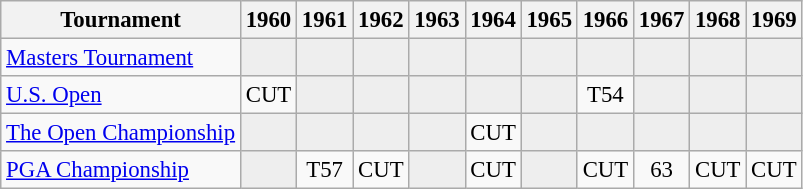<table class="wikitable" style="font-size:95%;text-align:center;">
<tr>
<th>Tournament</th>
<th>1960</th>
<th>1961</th>
<th>1962</th>
<th>1963</th>
<th>1964</th>
<th>1965</th>
<th>1966</th>
<th>1967</th>
<th>1968</th>
<th>1969</th>
</tr>
<tr>
<td align=left><a href='#'>Masters Tournament</a></td>
<td style="background:#eeeeee;"></td>
<td style="background:#eeeeee;"></td>
<td style="background:#eeeeee;"></td>
<td style="background:#eeeeee;"></td>
<td style="background:#eeeeee;"></td>
<td style="background:#eeeeee;"></td>
<td style="background:#eeeeee;"></td>
<td style="background:#eeeeee;"></td>
<td style="background:#eeeeee;"></td>
<td style="background:#eeeeee;"></td>
</tr>
<tr>
<td align=left><a href='#'>U.S. Open</a></td>
<td>CUT</td>
<td style="background:#eeeeee;"></td>
<td style="background:#eeeeee;"></td>
<td style="background:#eeeeee;"></td>
<td style="background:#eeeeee;"></td>
<td style="background:#eeeeee;"></td>
<td>T54</td>
<td style="background:#eeeeee;"></td>
<td style="background:#eeeeee;"></td>
<td style="background:#eeeeee;"></td>
</tr>
<tr>
<td align=left><a href='#'>The Open Championship</a></td>
<td style="background:#eeeeee;"></td>
<td style="background:#eeeeee;"></td>
<td style="background:#eeeeee;"></td>
<td style="background:#eeeeee;"></td>
<td>CUT</td>
<td style="background:#eeeeee;"></td>
<td style="background:#eeeeee;"></td>
<td style="background:#eeeeee;"></td>
<td style="background:#eeeeee;"></td>
<td style="background:#eeeeee;"></td>
</tr>
<tr>
<td align=left><a href='#'>PGA Championship</a></td>
<td style="background:#eeeeee;"></td>
<td>T57</td>
<td>CUT</td>
<td style="background:#eeeeee;"></td>
<td>CUT</td>
<td style="background:#eeeeee;"></td>
<td>CUT</td>
<td>63</td>
<td>CUT</td>
<td>CUT</td>
</tr>
</table>
